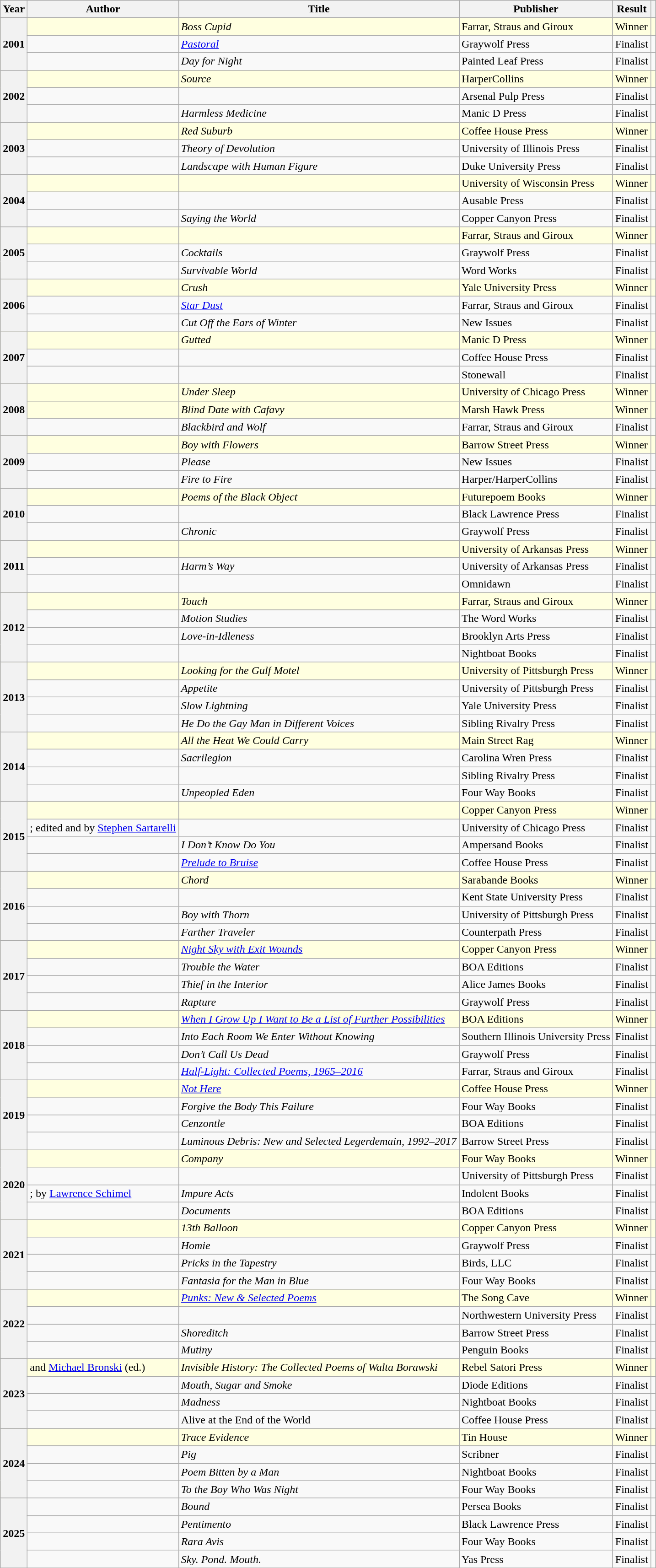<table class="wikitable">
<tr>
<th scope="col">Year</th>
<th scope="col">Author</th>
<th scope="col">Title</th>
<th scope="col">Publisher</th>
<th scope="col">Result</th>
<th scope="col"></th>
</tr>
<tr style=background:lightyellow>
<th rowspan="3">2001</th>
<td></td>
<td><em>Boss Cupid</em></td>
<td>Farrar, Straus and Giroux</td>
<td>Winner</td>
<td></td>
</tr>
<tr>
<td></td>
<td><em><a href='#'>Pastoral</a></em></td>
<td>Graywolf Press</td>
<td>Finalist</td>
<td></td>
</tr>
<tr>
<td></td>
<td><em>Day for Night</em></td>
<td>Painted Leaf Press</td>
<td>Finalist</td>
<td></td>
</tr>
<tr style=background:lightyellow>
<th rowspan="3">2002</th>
<td></td>
<td><em>Source</em></td>
<td>HarperCollins</td>
<td>Winner</td>
<td></td>
</tr>
<tr>
<td></td>
<td><em></em></td>
<td>Arsenal Pulp Press</td>
<td>Finalist</td>
<td></td>
</tr>
<tr>
<td></td>
<td><em>Harmless Medicine</em></td>
<td>Manic D Press</td>
<td>Finalist</td>
<td></td>
</tr>
<tr style=background:lightyellow>
<th rowspan="3">2003</th>
<td></td>
<td><em>Red Suburb</em></td>
<td>Coffee House Press</td>
<td>Winner</td>
<td></td>
</tr>
<tr>
<td></td>
<td><em>Theory of Devolution</em></td>
<td>University of Illinois Press</td>
<td>Finalist</td>
<td></td>
</tr>
<tr>
<td></td>
<td><em>Landscape with Human Figure</em></td>
<td>Duke University Press</td>
<td>Finalist</td>
<td></td>
</tr>
<tr style=background:lightyellow>
<th rowspan="3">2004</th>
<td></td>
<td><em></em></td>
<td>University of Wisconsin Press</td>
<td>Winner</td>
<td></td>
</tr>
<tr>
<td></td>
<td><em></em></td>
<td>Ausable Press</td>
<td>Finalist</td>
<td></td>
</tr>
<tr>
<td></td>
<td><em>Saying the World</em></td>
<td>Copper Canyon Press</td>
<td>Finalist</td>
<td></td>
</tr>
<tr style=background:lightyellow>
<th rowspan="3">2005</th>
<td></td>
<td></td>
<td>Farrar, Straus and Giroux</td>
<td>Winner</td>
<td></td>
</tr>
<tr>
<td></td>
<td><em>Cocktails</em></td>
<td>Graywolf Press</td>
<td>Finalist</td>
<td></td>
</tr>
<tr>
<td></td>
<td><em>Survivable World</em></td>
<td>Word Works</td>
<td>Finalist</td>
<td></td>
</tr>
<tr style=background:lightyellow>
<th rowspan="3">2006</th>
<td></td>
<td><em>Crush</em></td>
<td>Yale University Press</td>
<td>Winner</td>
<td></td>
</tr>
<tr>
<td></td>
<td><em><a href='#'>Star Dust</a></em></td>
<td>Farrar, Straus and Giroux</td>
<td>Finalist</td>
<td></td>
</tr>
<tr>
<td></td>
<td><em>Cut Off the Ears of Winter</em></td>
<td>New Issues</td>
<td>Finalist</td>
<td></td>
</tr>
<tr style=background:lightyellow>
<th rowspan="3">2007</th>
<td></td>
<td><em>Gutted</em></td>
<td>Manic D Press</td>
<td>Winner</td>
<td></td>
</tr>
<tr>
<td></td>
<td><em></em></td>
<td>Coffee House Press</td>
<td>Finalist</td>
<td></td>
</tr>
<tr>
<td></td>
<td><em></em></td>
<td>Stonewall</td>
<td>Finalist</td>
<td></td>
</tr>
<tr style=background:lightyellow>
<th rowspan="3">2008</th>
<td></td>
<td><em>Under Sleep</em></td>
<td>University of Chicago Press</td>
<td>Winner</td>
<td></td>
</tr>
<tr style=background:lightyellow>
<td></td>
<td><em>Blind Date with Cafavy</em></td>
<td>Marsh Hawk Press</td>
<td>Winner</td>
<td></td>
</tr>
<tr>
<td></td>
<td><em>Blackbird and Wolf</em></td>
<td>Farrar, Straus and Giroux</td>
<td>Finalist</td>
<td></td>
</tr>
<tr style=background:lightyellow>
<th rowspan="3">2009</th>
<td></td>
<td><em>Boy with Flowers</em></td>
<td>Barrow Street Press</td>
<td>Winner</td>
<td></td>
</tr>
<tr>
<td></td>
<td><em>Please</em></td>
<td>New Issues</td>
<td>Finalist</td>
<td></td>
</tr>
<tr>
<td></td>
<td><em>Fire to Fire</em></td>
<td>Harper/HarperCollins</td>
<td>Finalist</td>
<td></td>
</tr>
<tr style=background:lightyellow>
<th rowspan="3">2010</th>
<td></td>
<td><em>Poems of the Black Object</em></td>
<td>Futurepoem Books</td>
<td>Winner</td>
<td></td>
</tr>
<tr>
<td></td>
<td><em></em></td>
<td>Black Lawrence Press</td>
<td>Finalist</td>
<td></td>
</tr>
<tr>
<td></td>
<td><em>Chronic</em></td>
<td>Graywolf Press</td>
<td>Finalist</td>
<td></td>
</tr>
<tr style=background:lightyellow>
<th rowspan="3">2011</th>
<td></td>
<td><em></em></td>
<td>University of Arkansas Press</td>
<td>Winner</td>
<td></td>
</tr>
<tr>
<td></td>
<td><em>Harm’s Way</em></td>
<td>University of Arkansas Press</td>
<td>Finalist</td>
<td></td>
</tr>
<tr>
<td></td>
<td><em></em></td>
<td>Omnidawn</td>
<td>Finalist</td>
<td></td>
</tr>
<tr style=background:lightyellow>
<th rowspan="4">2012</th>
<td></td>
<td><em>Touch</em></td>
<td>Farrar, Straus and Giroux</td>
<td>Winner</td>
<td></td>
</tr>
<tr>
<td></td>
<td><em>Motion Studies</em></td>
<td>The Word Works</td>
<td>Finalist</td>
<td></td>
</tr>
<tr>
<td></td>
<td><em>Love-in-Idleness</em></td>
<td>Brooklyn Arts Press</td>
<td>Finalist</td>
<td></td>
</tr>
<tr>
<td></td>
<td><em></em></td>
<td>Nightboat Books</td>
<td>Finalist</td>
<td></td>
</tr>
<tr style=background:lightyellow>
<th rowspan="4">2013</th>
<td></td>
<td><em>Looking for the Gulf Motel</em></td>
<td>University of Pittsburgh Press</td>
<td>Winner</td>
<td></td>
</tr>
<tr>
<td></td>
<td><em>Appetite</em></td>
<td>University of Pittsburgh Press</td>
<td>Finalist</td>
<td></td>
</tr>
<tr>
<td></td>
<td><em>Slow Lightning</em></td>
<td>Yale University Press</td>
<td>Finalist</td>
<td></td>
</tr>
<tr>
<td></td>
<td><em>He Do the Gay Man in Different Voices</em></td>
<td>Sibling Rivalry Press</td>
<td>Finalist</td>
<td></td>
</tr>
<tr style=background:lightyellow>
<th rowspan="4">2014</th>
<td></td>
<td><em>All the Heat We Could Carry</em></td>
<td>Main Street Rag</td>
<td>Winner</td>
<td></td>
</tr>
<tr>
<td></td>
<td><em>Sacrilegion</em></td>
<td>Carolina Wren Press</td>
<td>Finalist</td>
<td></td>
</tr>
<tr>
<td></td>
<td></td>
<td>Sibling Rivalry Press</td>
<td>Finalist</td>
<td></td>
</tr>
<tr>
<td></td>
<td><em>Unpeopled Eden</em></td>
<td>Four Way Books</td>
<td>Finalist</td>
<td></td>
</tr>
<tr style=background:lightyellow>
<th rowspan="4">2015</th>
<td></td>
<td><em></em></td>
<td>Copper Canyon Press</td>
<td>Winner</td>
<td></td>
</tr>
<tr>
<td>; edited and  by <a href='#'>Stephen Sartarelli</a></td>
<td><em></em></td>
<td>University of Chicago Press</td>
<td>Finalist</td>
<td></td>
</tr>
<tr>
<td></td>
<td><em>I Don’t Know Do You</em></td>
<td>Ampersand Books</td>
<td>Finalist</td>
<td></td>
</tr>
<tr>
<td></td>
<td><em><a href='#'>Prelude to Bruise</a></em></td>
<td>Coffee House Press</td>
<td>Finalist</td>
<td></td>
</tr>
<tr style=background:lightyellow>
<th rowspan="4">2016</th>
<td></td>
<td><em>Chord</em></td>
<td>Sarabande Books</td>
<td>Winner</td>
<td></td>
</tr>
<tr>
<td></td>
<td><em></em></td>
<td>Kent State University Press</td>
<td>Finalist</td>
<td></td>
</tr>
<tr>
<td></td>
<td><em>Boy with Thorn</em></td>
<td>University of Pittsburgh Press</td>
<td>Finalist</td>
<td></td>
</tr>
<tr>
<td></td>
<td><em>Farther Traveler</em></td>
<td>Counterpath Press</td>
<td>Finalist</td>
<td></td>
</tr>
<tr style=background:lightyellow>
<th rowspan="4">2017</th>
<td></td>
<td><em><a href='#'>Night Sky with Exit Wounds</a></em></td>
<td>Copper Canyon Press</td>
<td>Winner</td>
<td></td>
</tr>
<tr>
<td></td>
<td><em>Trouble the Water</em></td>
<td>BOA Editions</td>
<td>Finalist</td>
<td></td>
</tr>
<tr>
<td></td>
<td><em>Thief in the Interior</em></td>
<td>Alice James Books</td>
<td>Finalist</td>
<td></td>
</tr>
<tr>
<td></td>
<td><em>Rapture</em></td>
<td>Graywolf Press</td>
<td>Finalist</td>
<td></td>
</tr>
<tr style=background:lightyellow>
<th rowspan="4">2018</th>
<td></td>
<td><em><a href='#'>When I Grow Up I Want to Be a List of Further Possibilities</a></em></td>
<td>BOA Editions</td>
<td>Winner</td>
<td></td>
</tr>
<tr>
<td></td>
<td><em>Into Each Room We Enter Without Knowing</em></td>
<td>Southern Illinois University Press</td>
<td>Finalist</td>
<td></td>
</tr>
<tr>
<td></td>
<td><em>Don’t Call Us Dead</em></td>
<td>Graywolf Press</td>
<td>Finalist</td>
<td></td>
</tr>
<tr>
<td></td>
<td><em><a href='#'>Half-Light: Collected Poems, 1965–2016</a></em></td>
<td>Farrar, Straus and Giroux</td>
<td>Finalist</td>
<td></td>
</tr>
<tr style=background:lightyellow>
<th rowspan="4">2019</th>
<td></td>
<td><em><a href='#'>Not Here</a></em></td>
<td>Coffee House Press</td>
<td>Winner</td>
<td></td>
</tr>
<tr>
<td></td>
<td><em>Forgive the Body This Failure</em></td>
<td>Four Way Books</td>
<td>Finalist</td>
<td></td>
</tr>
<tr>
<td></td>
<td><em>Cenzontle</em></td>
<td>BOA Editions</td>
<td>Finalist</td>
<td></td>
</tr>
<tr>
<td></td>
<td><em>Luminous Debris: New and Selected Legerdemain, 1992–2017</em></td>
<td>Barrow Street Press</td>
<td>Finalist</td>
<td></td>
</tr>
<tr style=background:lightyellow>
<th rowspan="4">2020</th>
<td></td>
<td><em>Company</em></td>
<td>Four Way Books</td>
<td>Winner</td>
<td></td>
</tr>
<tr>
<td></td>
<td><em></em></td>
<td>University of Pittsburgh Press</td>
<td>Finalist</td>
<td></td>
</tr>
<tr>
<td>;  by <a href='#'>Lawrence Schimel</a></td>
<td><em>Impure Acts</em></td>
<td>Indolent Books</td>
<td>Finalist</td>
<td></td>
</tr>
<tr>
<td></td>
<td><em>Documents</em></td>
<td>BOA Editions</td>
<td>Finalist</td>
<td></td>
</tr>
<tr style=background:lightyellow>
<th rowspan="4">2021</th>
<td></td>
<td><em>13th Balloon</em></td>
<td>Copper Canyon Press</td>
<td>Winner</td>
<td></td>
</tr>
<tr>
<td></td>
<td><em>Homie</em></td>
<td>Graywolf Press</td>
<td>Finalist</td>
<td></td>
</tr>
<tr>
<td></td>
<td><em>Pricks in the Tapestry</em></td>
<td>Birds, LLC</td>
<td>Finalist</td>
<td></td>
</tr>
<tr>
<td></td>
<td><em>Fantasia for the Man in Blue</em></td>
<td>Four Way Books</td>
<td>Finalist</td>
<td></td>
</tr>
<tr style=background:lightyellow>
<th rowspan="4">2022</th>
<td></td>
<td><a href='#'><em>Punks: New & Selected Poems</em></a></td>
<td>The Song Cave</td>
<td>Winner</td>
<td></td>
</tr>
<tr>
<td></td>
<td><em></em></td>
<td>Northwestern University Press</td>
<td>Finalist</td>
<td></td>
</tr>
<tr>
<td></td>
<td><em>Shoreditch</em></td>
<td>Barrow Street Press</td>
<td>Finalist</td>
<td></td>
</tr>
<tr>
<td></td>
<td><em>Mutiny</em></td>
<td>Penguin Books</td>
<td>Finalist</td>
<td></td>
</tr>
<tr style=background:lightyellow>
<th rowspan="4">2023</th>
<td> and <a href='#'>Michael Bronski</a> (ed.)</td>
<td><em>Invisible History: The Collected Poems of Walta Borawski</em></td>
<td>Rebel Satori Press</td>
<td>Winner</td>
<td></td>
</tr>
<tr>
<td></td>
<td><em>Mouth, Sugar and Smoke</em></td>
<td>Diode Editions</td>
<td>Finalist</td>
<td></td>
</tr>
<tr>
<td></td>
<td><em>Madness</em></td>
<td>Nightboat Books</td>
<td>Finalist</td>
<td></td>
</tr>
<tr>
<td></td>
<td>Alive at the End of the World</td>
<td>Coffee House Press</td>
<td>Finalist</td>
<td></td>
</tr>
<tr style=background:lightyellow>
<th rowspan="4">2024</th>
<td></td>
<td><em>Trace Evidence</em></td>
<td>Tin House</td>
<td>Winner</td>
<td></td>
</tr>
<tr>
<td></td>
<td><em>Pig</em></td>
<td>Scribner</td>
<td>Finalist</td>
<td></td>
</tr>
<tr>
<td></td>
<td><em>Poem Bitten by a Man</em></td>
<td>Nightboat Books</td>
<td>Finalist</td>
<td></td>
</tr>
<tr>
<td></td>
<td><em>To the Boy Who Was Night</em></td>
<td>Four Way Books</td>
<td>Finalist</td>
<td></td>
</tr>
<tr>
<th rowspan="4">2025</th>
<td></td>
<td><em>Bound</em></td>
<td>Persea Books</td>
<td>Finalist</td>
<td></td>
</tr>
<tr>
<td></td>
<td><em>Pentimento</em></td>
<td>Black Lawrence Press</td>
<td>Finalist</td>
<td></td>
</tr>
<tr>
<td></td>
<td><em>Rara Avis</em></td>
<td>Four Way Books</td>
<td>Finalist</td>
<td></td>
</tr>
<tr>
<td></td>
<td><em>Sky. Pond. Mouth.</em></td>
<td>Yas Press</td>
<td>Finalist</td>
<td></td>
</tr>
</table>
